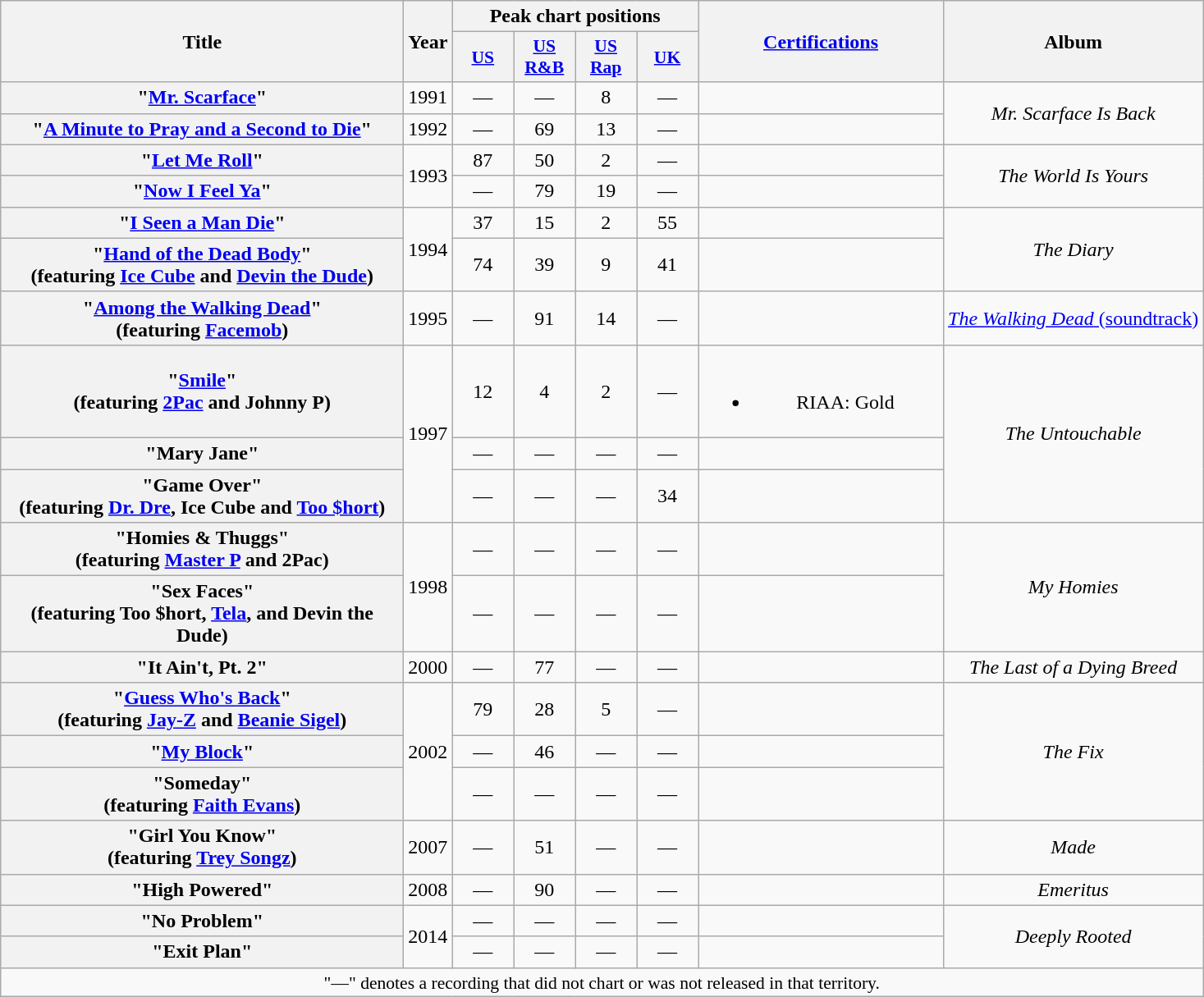<table class="wikitable plainrowheaders" style="text-align:center;">
<tr>
<th scope="col" rowspan="2" style="width:20em;">Title</th>
<th scope="col" rowspan="2">Year</th>
<th scope="col" colspan="4">Peak chart positions</th>
<th scope="col" rowspan="2" style="width:12em;"><a href='#'>Certifications</a></th>
<th scope="col" rowspan="2">Album</th>
</tr>
<tr>
<th style="width:3em;font-size:90%;"><a href='#'>US</a><br></th>
<th style="width:3em;font-size:90%;"><a href='#'>US<br>R&B</a><br></th>
<th style="width:3em;font-size:90%;"><a href='#'>US<br>Rap</a><br></th>
<th style="width:3em;font-size:90%;"><a href='#'>UK</a><br></th>
</tr>
<tr>
<th scope="row">"<a href='#'>Mr. Scarface</a>"</th>
<td>1991</td>
<td>—</td>
<td>—</td>
<td>8</td>
<td>—</td>
<td></td>
<td rowspan="2"><em>Mr. Scarface Is Back</em></td>
</tr>
<tr>
<th scope="row">"<a href='#'>A Minute to Pray and a Second to Die</a>"</th>
<td>1992</td>
<td>—</td>
<td>69</td>
<td>13</td>
<td>—</td>
<td></td>
</tr>
<tr>
<th scope="row">"<a href='#'>Let Me Roll</a>"</th>
<td rowspan="2">1993</td>
<td>87</td>
<td>50</td>
<td>2</td>
<td>—</td>
<td></td>
<td rowspan="2"><em>The World Is Yours</em></td>
</tr>
<tr>
<th scope="row">"<a href='#'>Now I Feel Ya</a>"</th>
<td>—</td>
<td>79</td>
<td>19</td>
<td>—</td>
<td></td>
</tr>
<tr>
<th scope="row">"<a href='#'>I Seen a Man Die</a>"</th>
<td rowspan="2">1994</td>
<td>37</td>
<td>15</td>
<td>2</td>
<td>55</td>
<td></td>
<td rowspan="2"><em>The Diary</em></td>
</tr>
<tr>
<th scope="row">"<a href='#'>Hand of the Dead Body</a>"<br><span>(featuring <a href='#'>Ice Cube</a> and <a href='#'>Devin the Dude</a>)</span></th>
<td>74</td>
<td>39</td>
<td>9</td>
<td>41</td>
</tr>
<tr>
<th scope="row">"<a href='#'>Among the Walking Dead</a>"<br><span>(featuring <a href='#'>Facemob</a>)</span></th>
<td>1995</td>
<td>—</td>
<td>91</td>
<td>14</td>
<td>—</td>
<td></td>
<td><a href='#'><em>The Walking Dead</em> (soundtrack)</a></td>
</tr>
<tr>
<th scope="row">"<a href='#'>Smile</a>"<br><span>(featuring <a href='#'>2Pac</a> and Johnny P)</span></th>
<td rowspan="3">1997</td>
<td>12</td>
<td>4</td>
<td>2</td>
<td>—</td>
<td><br><ul><li>RIAA: Gold</li></ul></td>
<td rowspan="3"><em>The Untouchable</em></td>
</tr>
<tr>
<th scope="row">"Mary Jane"</th>
<td>—</td>
<td>—</td>
<td>—</td>
<td>—</td>
<td></td>
</tr>
<tr>
<th scope="row">"Game Over"<br><span>(featuring <a href='#'>Dr. Dre</a>, Ice Cube and <a href='#'>Too $hort</a>)</span></th>
<td>—</td>
<td>—</td>
<td>—</td>
<td>34</td>
<td></td>
</tr>
<tr>
<th scope="row">"Homies & Thuggs"<br><span>(featuring <a href='#'>Master P</a> and 2Pac)</span></th>
<td rowspan="2">1998</td>
<td>—</td>
<td>—</td>
<td>—</td>
<td>—</td>
<td></td>
<td rowspan="2"><em>My Homies</em></td>
</tr>
<tr>
<th scope="row">"Sex Faces"<br><span>(featuring Too $hort, <a href='#'>Tela</a>, and Devin the Dude)</span></th>
<td>—</td>
<td>—</td>
<td>—</td>
<td>—</td>
<td></td>
</tr>
<tr>
<th scope="row">"It Ain't, Pt. 2"</th>
<td>2000</td>
<td>—</td>
<td>77</td>
<td>—</td>
<td>—</td>
<td></td>
<td><em>The Last of a Dying Breed</em></td>
</tr>
<tr>
<th scope="row">"<a href='#'>Guess Who's Back</a>"<br><span>(featuring <a href='#'>Jay-Z</a> and <a href='#'>Beanie Sigel</a>)</span></th>
<td rowspan="3">2002</td>
<td>79</td>
<td>28</td>
<td>5</td>
<td>—</td>
<td></td>
<td rowspan="3"><em>The Fix</em></td>
</tr>
<tr>
<th scope="row">"<a href='#'>My Block</a>"</th>
<td>—</td>
<td>46</td>
<td>—</td>
<td>—</td>
<td></td>
</tr>
<tr>
<th scope=row>"Someday" <br><span>(featuring <a href='#'>Faith Evans</a>)</span></th>
<td>—</td>
<td>—</td>
<td>—</td>
<td>—</td>
</tr>
<tr>
<th scope="row">"Girl You Know"<br><span>(featuring <a href='#'>Trey Songz</a>)</span></th>
<td>2007</td>
<td>—</td>
<td>51</td>
<td>—</td>
<td>—</td>
<td></td>
<td><em>Made</em></td>
</tr>
<tr>
<th scope="row">"High Powered"</th>
<td>2008</td>
<td>—</td>
<td>90</td>
<td>—</td>
<td>—</td>
<td></td>
<td><em>Emeritus</em></td>
</tr>
<tr>
<th scope="row">"No Problem"</th>
<td rowspan="2">2014</td>
<td>—</td>
<td>—</td>
<td>—</td>
<td>—</td>
<td></td>
<td rowspan="2"><em>Deeply Rooted</em></td>
</tr>
<tr>
<th scope="row">"Exit Plan"</th>
<td>—</td>
<td>—</td>
<td>—</td>
<td>—</td>
<td></td>
</tr>
<tr>
<td colspan="14" style="font-size:90%">"—" denotes a recording that did not chart or was not released in that territory.</td>
</tr>
</table>
